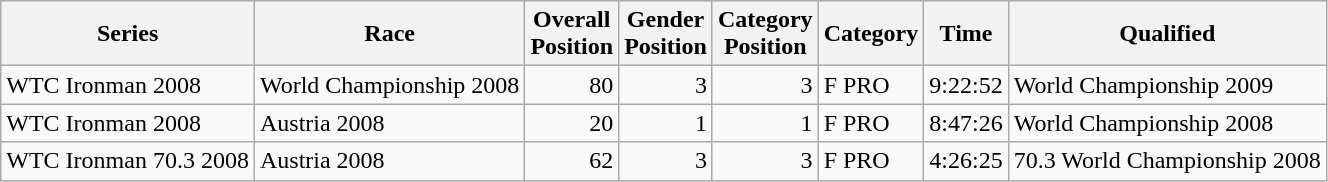<table class="wikitable sortable">
<tr>
<th>Series</th>
<th>Race</th>
<th>Overall<br>Position</th>
<th>Gender<br>Position</th>
<th>Category<br>Position</th>
<th>Category</th>
<th>Time</th>
<th>Qualified</th>
</tr>
<tr>
<td>WTC Ironman 2008</td>
<td>World Championship 2008 </td>
<td align = "right">80</td>
<td align = "right">3</td>
<td align = "right">3</td>
<td>F PRO</td>
<td align = "right">9:22:52</td>
<td>World Championship 2009</td>
</tr>
<tr>
<td>WTC Ironman 2008</td>
<td>Austria 2008 </td>
<td align = "right">20</td>
<td align = "right">1</td>
<td align = "right">1</td>
<td>F PRO</td>
<td align = "right">8:47:26</td>
<td>World Championship 2008</td>
</tr>
<tr>
<td>WTC Ironman 70.3 2008</td>
<td>Austria 2008 </td>
<td align = "right">62</td>
<td align = "right">3</td>
<td align = "right">3</td>
<td>F PRO</td>
<td align = "right">4:26:25</td>
<td>70.3 World Championship 2008</td>
</tr>
</table>
